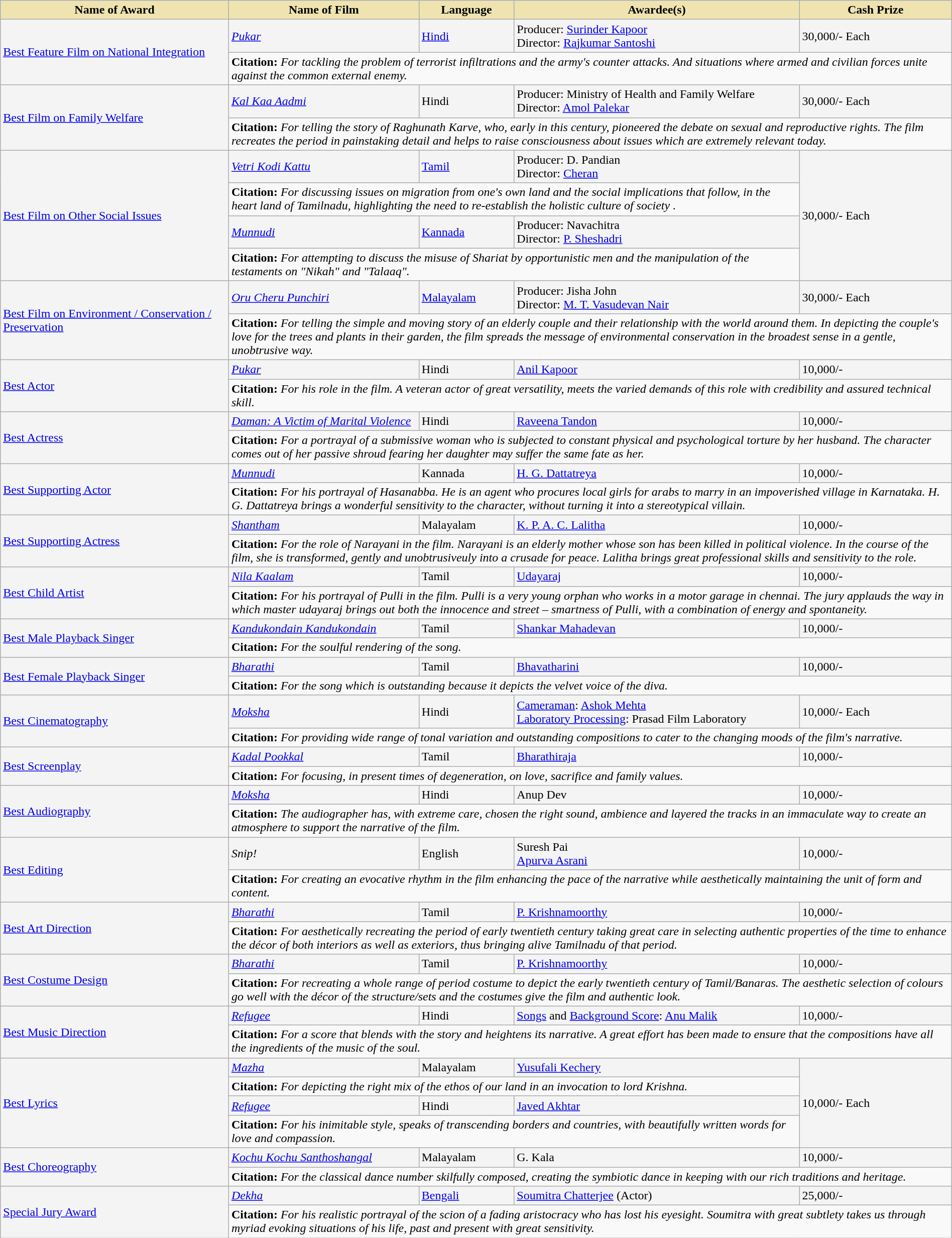<table class="wikitable" style="width:100%;">
<tr>
<th style="background-color:#EFE4B0;width:24%;">Name of Award</th>
<th style="background-color:#EFE4B0;width:20%;">Name of Film</th>
<th style="background-color:#EFE4B0;width:10%;">Language</th>
<th style="background-color:#EFE4B0;width:30%;">Awardee(s)</th>
<th style="background-color:#EFE4B0;width:16%;">Cash Prize</th>
</tr>
<tr style="background-color:#F4F4F4">
<td rowspan="2"><a href='#'>Best Feature Film on National Integration</a></td>
<td><em><a href='#'>Pukar</a></em></td>
<td><a href='#'>Hindi</a></td>
<td>Producer: <a href='#'>Surinder Kapoor</a><br>Director: <a href='#'>Rajkumar Santoshi</a></td>
<td> 30,000/- Each</td>
</tr>
<tr style="background-color:#F9F9F9">
<td colspan="4"><strong>Citation:</strong> <em>For tackling the problem of terrorist infiltrations and the army's counter attacks. And situations where armed and civilian forces unite against the common external enemy.</em></td>
</tr>
<tr style="background-color:#F4F4F4">
<td rowspan="2"><a href='#'>Best Film on Family Welfare</a></td>
<td><em><a href='#'>Kal Kaa Aadmi</a></em></td>
<td>Hindi</td>
<td>Producer: Ministry of Health and Family Welfare<br>Director: <a href='#'>Amol Palekar</a></td>
<td> 30,000/- Each</td>
</tr>
<tr style="background-color:#F9F9F9">
<td colspan="4"><strong>Citation:</strong> <em>For telling the story of Raghunath Karve, who, early in this century, pioneered the debate on sexual and reproductive rights. The film recreates the period in painstaking detail and helps to raise consciousness about issues which are extremely relevant today.</em></td>
</tr>
<tr style="background-color:#F4F4F4">
<td rowspan="4"><a href='#'>Best Film on Other Social Issues</a></td>
<td><em><a href='#'>Vetri Kodi Kattu</a></em></td>
<td><a href='#'>Tamil</a></td>
<td>Producer: D. Pandian<br>Director: <a href='#'>Cheran</a></td>
<td rowspan="4"> 30,000/- Each</td>
</tr>
<tr style="background-color:#F9F9F9">
<td colspan="3"><strong>Citation:</strong> <em>For discussing issues on migration from one's own land and the social implications that follow, in the heart land of Tamilnadu, highlighting the need to re-establish the holistic culture of society .</em></td>
</tr>
<tr style="background-color:#F4F4F4">
<td><em><a href='#'>Munnudi</a></em></td>
<td><a href='#'>Kannada</a></td>
<td>Producer: Navachitra<br>Director: <a href='#'>P. Sheshadri</a></td>
</tr>
<tr style="background-color:#F9F9F9">
<td colspan="3"><strong>Citation:</strong> <em>For attempting to discuss the misuse of Shariat by opportunistic men and the manipulation of the testaments on "Nikah" and "Talaaq".</em></td>
</tr>
<tr style="background-color:#F4F4F4">
<td rowspan="2"><a href='#'>Best Film on Environment / Conservation / Preservation</a></td>
<td><em><a href='#'>Oru Cheru Punchiri</a></em></td>
<td><a href='#'>Malayalam</a></td>
<td>Producer: Jisha John<br>Director: <a href='#'>M. T. Vasudevan Nair</a></td>
<td> 30,000/- Each</td>
</tr>
<tr style="background-color:#F9F9F9">
<td colspan="4"><strong>Citation:</strong> <em>For telling the simple and moving story of an elderly couple and their relationship with the world around them. In depicting the couple's love for the trees and plants in their garden, the film spreads the message of environmental conservation in the broadest sense in a gentle, unobtrusive way.</em></td>
</tr>
<tr style="background-color:#F4F4F4">
<td rowspan="2"><a href='#'>Best Actor</a></td>
<td><em><a href='#'>Pukar</a></em></td>
<td>Hindi</td>
<td><a href='#'>Anil Kapoor</a></td>
<td> 10,000/-</td>
</tr>
<tr style="background-color:#F9F9F9">
<td colspan="4"><strong>Citation:</strong> <em>For his role in the film. A veteran actor of great versatility, meets the varied demands of this role with credibility and assured technical skill.</em></td>
</tr>
<tr style="background-color:#F4F4F4">
<td rowspan="2"><a href='#'>Best Actress</a></td>
<td><em><a href='#'>Daman: A Victim of Marital Violence</a></em></td>
<td>Hindi</td>
<td><a href='#'>Raveena Tandon</a></td>
<td> 10,000/-</td>
</tr>
<tr style="background-color:#F9F9F9">
<td colspan="4"><strong>Citation:</strong> <em>For a portrayal of a submissive woman who is subjected to constant physical and psychological torture by her husband. The character comes out of her passive shroud fearing her daughter may suffer the same fate as her.</em></td>
</tr>
<tr style="background-color:#F4F4F4">
<td rowspan="2"><a href='#'>Best Supporting Actor</a></td>
<td><em><a href='#'>Munnudi</a></em></td>
<td>Kannada</td>
<td><a href='#'>H. G. Dattatreya</a></td>
<td> 10,000/-</td>
</tr>
<tr style="background-color:#F9F9F9">
<td colspan="4"><strong>Citation:</strong> <em>For his portrayal of Hasanabba. He is an agent who procures local girls for arabs to marry in an impoverished village in Karnataka. H. G. Dattatreya brings a wonderful sensitivity to the character, without turning it into a stereotypical villain.</em></td>
</tr>
<tr style="background-color:#F4F4F4">
<td rowspan="2"><a href='#'>Best Supporting Actress</a></td>
<td><em><a href='#'>Shantham</a></em></td>
<td>Malayalam</td>
<td><a href='#'>K. P. A. C. Lalitha</a></td>
<td> 10,000/-</td>
</tr>
<tr style="background-color:#F9F9F9">
<td colspan="4"><strong>Citation:</strong> <em>For the role of Narayani in the film. Narayani is an elderly mother whose son has been killed in political violence. In the course of the film, she is transformed, gently and unobtrusiveuly into a crusade for peace. Lalitha brings great professional skills and sensitivity to the role.</em></td>
</tr>
<tr style="background-color:#F4F4F4">
<td rowspan="2"><a href='#'>Best Child Artist</a></td>
<td><em><a href='#'>Nila Kaalam</a></em></td>
<td>Tamil</td>
<td><a href='#'>Udayaraj</a></td>
<td> 10,000/-</td>
</tr>
<tr style="background-color:#F9F9F9">
<td colspan="4"><strong>Citation:</strong> <em>For his portrayal of Pulli in the film. Pulli is a very young orphan who works in a motor garage in chennai. The jury applauds the way in which master udayaraj brings out both the innocence and street – smartness of Pulli, with a combination of energy and spontaneity.</em></td>
</tr>
<tr style="background-color:#F4F4F4">
<td rowspan="2"><a href='#'>Best Male Playback Singer</a></td>
<td><em><a href='#'>Kandukondain Kandukondain</a></em><br></td>
<td>Tamil</td>
<td><a href='#'>Shankar Mahadevan</a></td>
<td> 10,000/-</td>
</tr>
<tr style="background-color:#F9F9F9">
<td colspan="4"><strong>Citation:</strong> <em>For the soulful rendering of the song.</em></td>
</tr>
<tr style="background-color:#F4F4F4">
<td rowspan="2"><a href='#'>Best Female Playback Singer</a></td>
<td><em><a href='#'>Bharathi</a></em><br></td>
<td>Tamil</td>
<td><a href='#'>Bhavatharini</a></td>
<td> 10,000/-</td>
</tr>
<tr style="background-color:#F9F9F9">
<td colspan="4"><strong>Citation:</strong> <em>For the song which is outstanding because it depicts the velvet voice of the diva.</em></td>
</tr>
<tr style="background-color:#F4F4F4">
<td rowspan="2"><a href='#'>Best Cinematography</a></td>
<td><em><a href='#'>Moksha</a></em></td>
<td>Hindi</td>
<td><a href='#'>Cameraman</a>: <a href='#'>Ashok Mehta</a><br><a href='#'>Laboratory Processing</a>: Prasad Film Laboratory</td>
<td> 10,000/- Each</td>
</tr>
<tr style="background-color:#F9F9F9">
<td colspan="4"><strong>Citation:</strong> <em>For providing wide range of tonal variation and outstanding compositions to cater to the changing moods of the film's narrative.</em></td>
</tr>
<tr style="background-color:#F4F4F4">
<td rowspan="2"><a href='#'>Best Screenplay</a></td>
<td><em><a href='#'>Kadal Pookkal</a></em></td>
<td>Tamil</td>
<td><a href='#'>Bharathiraja</a></td>
<td> 10,000/-</td>
</tr>
<tr style="background-color:#F9F9F9">
<td colspan="4"><strong>Citation:</strong> <em>For focusing, in present times of degeneration, on love, sacrifice and family values.</em></td>
</tr>
<tr style="background-color:#F4F4F4">
<td rowspan="2"><a href='#'>Best Audiography</a></td>
<td><em><a href='#'>Moksha</a></em></td>
<td>Hindi</td>
<td>Anup Dev</td>
<td> 10,000/-</td>
</tr>
<tr style="background-color:#F9F9F9">
<td colspan="4"><strong>Citation:</strong> <em>The audiographer has, with extreme care, chosen the right sound, ambience and layered the tracks in an immaculate way to create an atmosphere to support the narrative of the film.</em></td>
</tr>
<tr style="background-color:#F4F4F4">
<td rowspan="2"><a href='#'>Best Editing</a></td>
<td><em>Snip!</em></td>
<td>English</td>
<td>Suresh Pai<br><a href='#'>Apurva Asrani</a></td>
<td> 10,000/-</td>
</tr>
<tr style="background-color:#F9F9F9">
<td colspan="4"><strong>Citation:</strong> <em>For creating an evocative rhythm in the film enhancing the pace of the narrative while aesthetically maintaining the unit of form and content.</em></td>
</tr>
<tr style="background-color:#F4F4F4">
<td rowspan="2"><a href='#'>Best Art Direction</a></td>
<td><em><a href='#'>Bharathi</a></em></td>
<td>Tamil</td>
<td><a href='#'>P. Krishnamoorthy</a></td>
<td> 10,000/-</td>
</tr>
<tr style="background-color:#F9F9F9">
<td colspan="4"><strong>Citation:</strong> <em>For aesthetically recreating the period of early twentieth century taking great care in selecting authentic properties of the time to enhance the décor of both interiors as well as exteriors, thus bringing alive Tamilnadu of that period.</em></td>
</tr>
<tr style="background-color:#F4F4F4">
<td rowspan="2"><a href='#'>Best Costume Design</a></td>
<td><em><a href='#'>Bharathi</a></em></td>
<td>Tamil</td>
<td><a href='#'>P. Krishnamoorthy</a></td>
<td> 10,000/-</td>
</tr>
<tr style="background-color:#F9F9F9">
<td colspan="4"><strong>Citation:</strong> <em>For recreating a whole range of period costume to depict the early twentieth century of Tamil/Banaras. The aesthetic selection of colours go well with the décor of the structure/sets and the costumes give the film and authentic look.</em></td>
</tr>
<tr style="background-color:#F4F4F4">
<td rowspan="2"><a href='#'>Best Music Direction</a></td>
<td><em><a href='#'>Refugee</a></em></td>
<td>Hindi</td>
<td><a href='#'>Songs</a> and <a href='#'>Background Score</a>: <a href='#'>Anu Malik</a></td>
<td> 10,000/-</td>
</tr>
<tr style="background-color:#F9F9F9">
<td colspan="4"><strong>Citation:</strong> <em>For a score that blends with the story and heightens its narrative. A great effort has been made to ensure that the compositions have all the ingredients of the music of the soul.</em></td>
</tr>
<tr style="background-color:#F4F4F4">
<td rowspan="4"><a href='#'>Best Lyrics</a></td>
<td><em><a href='#'>Mazha</a></em><br></td>
<td>Malayalam</td>
<td><a href='#'>Yusufali Kechery</a></td>
<td rowspan="4"> 10,000/- Each</td>
</tr>
<tr style="background-color:#F9F9F9">
<td colspan="3"><strong>Citation:</strong> <em>For depicting the right mix of the ethos of our land in an invocation to lord Krishna.</em></td>
</tr>
<tr style="background-color:#F4F4F4">
<td><em><a href='#'>Refugee</a></em><br></td>
<td>Hindi</td>
<td><a href='#'>Javed Akhtar</a></td>
</tr>
<tr style="background-color:#F9F9F9">
<td colspan="3"><strong>Citation:</strong> <em>For his inimitable style, speaks of transcending borders and countries, with beautifully written words for love and compassion.</em></td>
</tr>
<tr style="background-color:#F4F4F4">
<td rowspan="2"><a href='#'>Best Choreography</a></td>
<td><em><a href='#'>Kochu Kochu Santhoshangal</a></em></td>
<td>Malayalam</td>
<td>G. Kala</td>
<td> 10,000/-</td>
</tr>
<tr style="background-color:#F9F9F9">
<td colspan="4"><strong>Citation:</strong> <em>For the classical dance number skilfully composed, creating the symbiotic dance in keeping with our rich traditions and heritage.</em></td>
</tr>
<tr style="background-color:#F4F4F4">
<td rowspan="2"><a href='#'>Special Jury Award</a></td>
<td><em><a href='#'>Dekha</a></em></td>
<td><a href='#'>Bengali</a></td>
<td><a href='#'>Soumitra Chatterjee</a> (Actor)</td>
<td> 25,000/-</td>
</tr>
<tr style="background-color:#F9F9F9">
<td colspan="4"><strong>Citation:</strong> <em>For his realistic portrayal of the scion of a fading aristocracy who has lost his eyesight. Soumitra with great subtlety takes us through myriad evoking situations of his life, past and present with great sensitivity.</em></td>
</tr>
</table>
